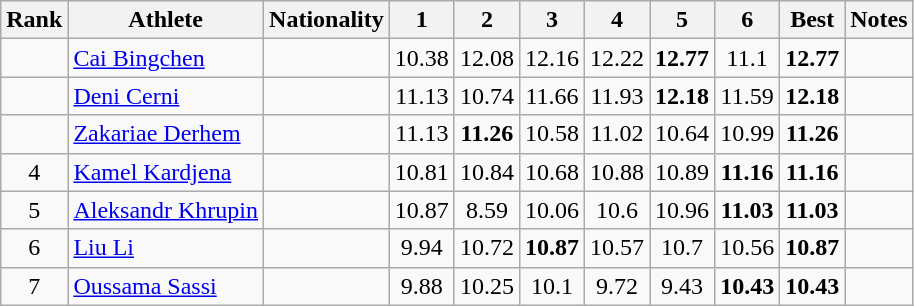<table class="wikitable sortable" style="text-align:center">
<tr>
<th>Rank</th>
<th>Athlete</th>
<th>Nationality</th>
<th>1</th>
<th>2</th>
<th>3</th>
<th>4</th>
<th>5</th>
<th>6</th>
<th>Best</th>
<th>Notes</th>
</tr>
<tr>
<td></td>
<td align=left><a href='#'>Cai Bingchen</a></td>
<td align=left></td>
<td>10.38</td>
<td>12.08</td>
<td>12.16</td>
<td>12.22</td>
<td><strong>12.77</strong></td>
<td>11.1</td>
<td><strong>12.77</strong></td>
<td><strong></strong></td>
</tr>
<tr>
<td></td>
<td align=left><a href='#'>Deni Cerni</a></td>
<td align=left></td>
<td>11.13</td>
<td>10.74</td>
<td>11.66</td>
<td>11.93</td>
<td><strong>12.18</strong></td>
<td>11.59</td>
<td><strong>12.18</strong></td>
<td></td>
</tr>
<tr>
<td></td>
<td align=left><a href='#'>Zakariae Derhem</a></td>
<td align=left></td>
<td>11.13</td>
<td><strong>11.26</strong></td>
<td>10.58</td>
<td>11.02</td>
<td>10.64</td>
<td>10.99</td>
<td><strong>11.26</strong></td>
<td></td>
</tr>
<tr>
<td>4</td>
<td align=left><a href='#'>Kamel Kardjena</a></td>
<td align=left></td>
<td>10.81</td>
<td>10.84</td>
<td>10.68</td>
<td>10.88</td>
<td>10.89</td>
<td><strong>11.16</strong></td>
<td><strong>11.16</strong></td>
<td></td>
</tr>
<tr>
<td>5</td>
<td align=left><a href='#'>Aleksandr Khrupin</a></td>
<td align=left></td>
<td>10.87</td>
<td>8.59</td>
<td>10.06</td>
<td>10.6</td>
<td>10.96</td>
<td><strong>11.03</strong></td>
<td><strong>11.03</strong></td>
<td></td>
</tr>
<tr>
<td>6</td>
<td align=left><a href='#'>Liu Li</a></td>
<td align=left></td>
<td>9.94</td>
<td>10.72</td>
<td><strong>10.87</strong></td>
<td>10.57</td>
<td>10.7</td>
<td>10.56</td>
<td><strong>10.87</strong></td>
<td></td>
</tr>
<tr>
<td>7</td>
<td align=left><a href='#'>Oussama Sassi</a></td>
<td align=left></td>
<td>9.88</td>
<td>10.25</td>
<td>10.1</td>
<td>9.72</td>
<td>9.43</td>
<td><strong>10.43</strong></td>
<td><strong>10.43</strong></td>
<td></td>
</tr>
</table>
